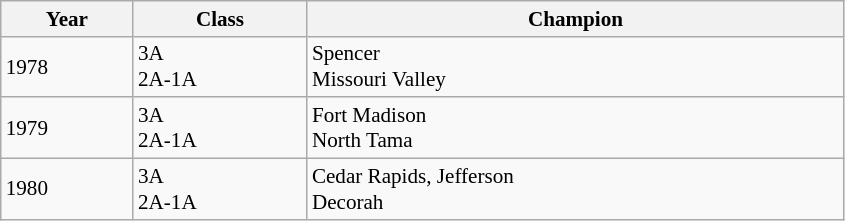<table class="wikitable collapsible collapsed" style="font-size:88%; min-width:40em">
<tr>
<th>Year</th>
<th>Class</th>
<th>Champion</th>
</tr>
<tr>
<td>1978</td>
<td>3A<br>2A-1A</td>
<td>Spencer<br>Missouri Valley</td>
</tr>
<tr>
<td>1979</td>
<td>3A<br>2A-1A</td>
<td>Fort Madison<br>North Tama</td>
</tr>
<tr>
<td>1980</td>
<td>3A<br>2A-1A</td>
<td>Cedar Rapids, Jefferson<br>Decorah</td>
</tr>
</table>
